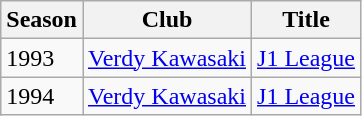<table class="wikitable">
<tr>
<th>Season</th>
<th>Club</th>
<th>Title</th>
</tr>
<tr>
<td>1993</td>
<td><a href='#'>Verdy Kawasaki</a></td>
<td><a href='#'>J1 League</a></td>
</tr>
<tr>
<td>1994</td>
<td><a href='#'>Verdy Kawasaki</a></td>
<td><a href='#'>J1 League</a></td>
</tr>
</table>
